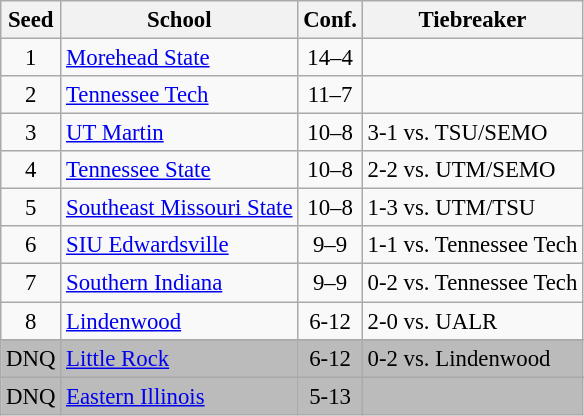<table class="wikitable" style="font-size:95%; text-align:center">
<tr>
<th>Seed</th>
<th>School</th>
<th>Conf.</th>
<th>Tiebreaker</th>
</tr>
<tr>
<td>1</td>
<td align="left"><a href='#'>Morehead State</a></td>
<td>14–4</td>
<td align="left"></td>
</tr>
<tr>
<td>2</td>
<td align="left"><a href='#'>Tennessee Tech</a></td>
<td>11–7</td>
<td align="left"></td>
</tr>
<tr>
<td>3</td>
<td align="left"><a href='#'>UT Martin</a></td>
<td>10–8</td>
<td align="left">3-1 vs. TSU/SEMO</td>
</tr>
<tr>
<td>4</td>
<td align="left"><a href='#'>Tennessee State</a></td>
<td>10–8</td>
<td align="left">2-2 vs. UTM/SEMO</td>
</tr>
<tr>
<td>5</td>
<td align="left"><a href='#'>Southeast Missouri State</a></td>
<td>10–8</td>
<td align="left">1-3 vs. UTM/TSU</td>
</tr>
<tr>
<td>6</td>
<td align="left"><a href='#'>SIU Edwardsville</a></td>
<td>9–9</td>
<td align="left">1-1 vs. Tennessee Tech</td>
</tr>
<tr>
<td>7</td>
<td align="left"><a href='#'>Southern Indiana</a></td>
<td>9–9</td>
<td align="left">0-2 vs. Tennessee Tech</td>
</tr>
<tr>
<td>8</td>
<td align="left"><a href='#'>Lindenwood</a></td>
<td>6-12</td>
<td align="left">2-0 vs. UALR</td>
</tr>
<tr>
</tr>
<tr bgcolor="#bbbbbb">
<td>DNQ</td>
<td align="left"><a href='#'>Little Rock</a></td>
<td>6-12</td>
<td align="left">0-2 vs. Lindenwood</td>
</tr>
<tr>
</tr>
<tr bgcolor="#bbbbbb">
<td>DNQ</td>
<td align="left"><a href='#'>Eastern Illinois</a></td>
<td>5-13</td>
<td></td>
</tr>
</table>
